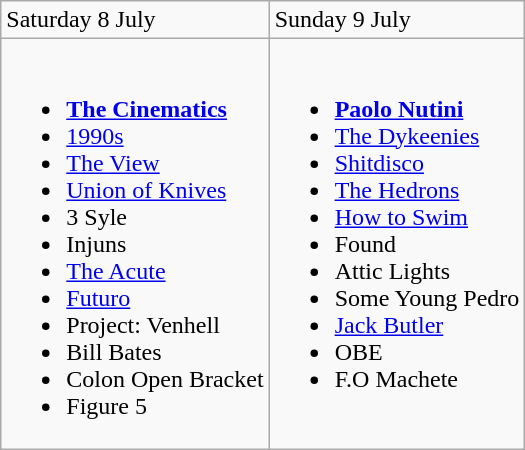<table class="wikitable">
<tr>
<td>Saturday 8 July</td>
<td>Sunday 9 July</td>
</tr>
<tr valign="top">
<td><br><ul><li><strong><a href='#'>The Cinematics</a></strong></li><li><a href='#'>1990s</a></li><li><a href='#'>The View</a></li><li><a href='#'>Union of Knives</a></li><li>3 Syle</li><li>Injuns</li><li><a href='#'>The Acute</a></li><li><a href='#'>Futuro</a></li><li>Project: Venhell</li><li>Bill Bates</li><li>Colon Open Bracket</li><li>Figure 5</li></ul></td>
<td><br><ul><li><strong><a href='#'>Paolo Nutini</a></strong></li><li><a href='#'>The Dykeenies</a></li><li><a href='#'>Shitdisco</a></li><li><a href='#'>The Hedrons</a></li><li><a href='#'>How to Swim</a></li><li>Found</li><li>Attic Lights</li><li>Some Young Pedro</li><li><a href='#'>Jack Butler</a></li><li>OBE</li><li>F.O Machete</li></ul></td>
</tr>
</table>
